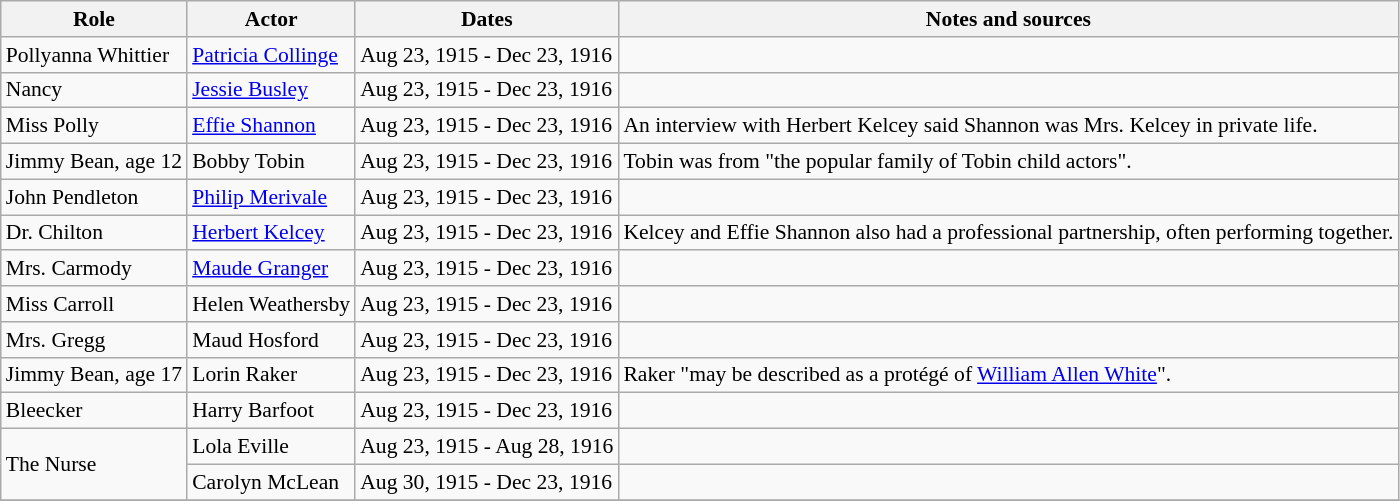<table class="wikitable sortable plainrowheaders" style="font-size: 90%">
<tr>
<th scope="col">Role</th>
<th scope="col">Actor</th>
<th scope="col">Dates</th>
<th scope="col">Notes and sources</th>
</tr>
<tr>
<td>Pollyanna Whittier</td>
<td><a href='#'>Patricia Collinge</a></td>
<td>Aug 23, 1915 - Dec 23, 1916</td>
<td></td>
</tr>
<tr>
<td>Nancy</td>
<td><a href='#'>Jessie Busley</a></td>
<td>Aug 23, 1915 - Dec 23, 1916</td>
<td></td>
</tr>
<tr>
<td>Miss Polly</td>
<td><a href='#'>Effie Shannon</a></td>
<td>Aug 23, 1915 - Dec 23, 1916</td>
<td>An interview with Herbert Kelcey said Shannon was Mrs. Kelcey in private life.</td>
</tr>
<tr>
<td>Jimmy Bean, age 12</td>
<td>Bobby Tobin</td>
<td>Aug 23, 1915 - Dec 23, 1916</td>
<td>Tobin was from "the popular family of Tobin child actors".</td>
</tr>
<tr>
<td>John Pendleton</td>
<td><a href='#'>Philip Merivale</a></td>
<td>Aug 23, 1915 - Dec 23, 1916</td>
<td></td>
</tr>
<tr>
<td>Dr. Chilton</td>
<td><a href='#'>Herbert Kelcey</a></td>
<td>Aug 23, 1915 - Dec 23, 1916</td>
<td>Kelcey and Effie Shannon also had a professional partnership, often performing together.</td>
</tr>
<tr>
<td>Mrs. Carmody</td>
<td><a href='#'>Maude Granger</a></td>
<td>Aug 23, 1915 - Dec 23, 1916</td>
<td></td>
</tr>
<tr>
<td>Miss Carroll</td>
<td>Helen Weathersby</td>
<td>Aug 23, 1915 - Dec 23, 1916</td>
<td></td>
</tr>
<tr>
<td>Mrs. Gregg</td>
<td>Maud Hosford</td>
<td>Aug 23, 1915 - Dec 23, 1916</td>
<td></td>
</tr>
<tr>
<td>Jimmy Bean, age 17</td>
<td>Lorin Raker</td>
<td>Aug 23, 1915 - Dec 23, 1916</td>
<td>Raker "may be described as a protégé of <a href='#'>William Allen White</a>".</td>
</tr>
<tr>
<td>Bleecker</td>
<td>Harry Barfoot</td>
<td>Aug 23, 1915 - Dec 23, 1916</td>
<td></td>
</tr>
<tr>
<td rowspan=2>The Nurse</td>
<td>Lola Eville</td>
<td>Aug 23, 1915 - Aug 28, 1916</td>
<td></td>
</tr>
<tr>
<td>Carolyn McLean</td>
<td>Aug 30, 1915 - Dec 23, 1916</td>
<td></td>
</tr>
<tr>
</tr>
</table>
